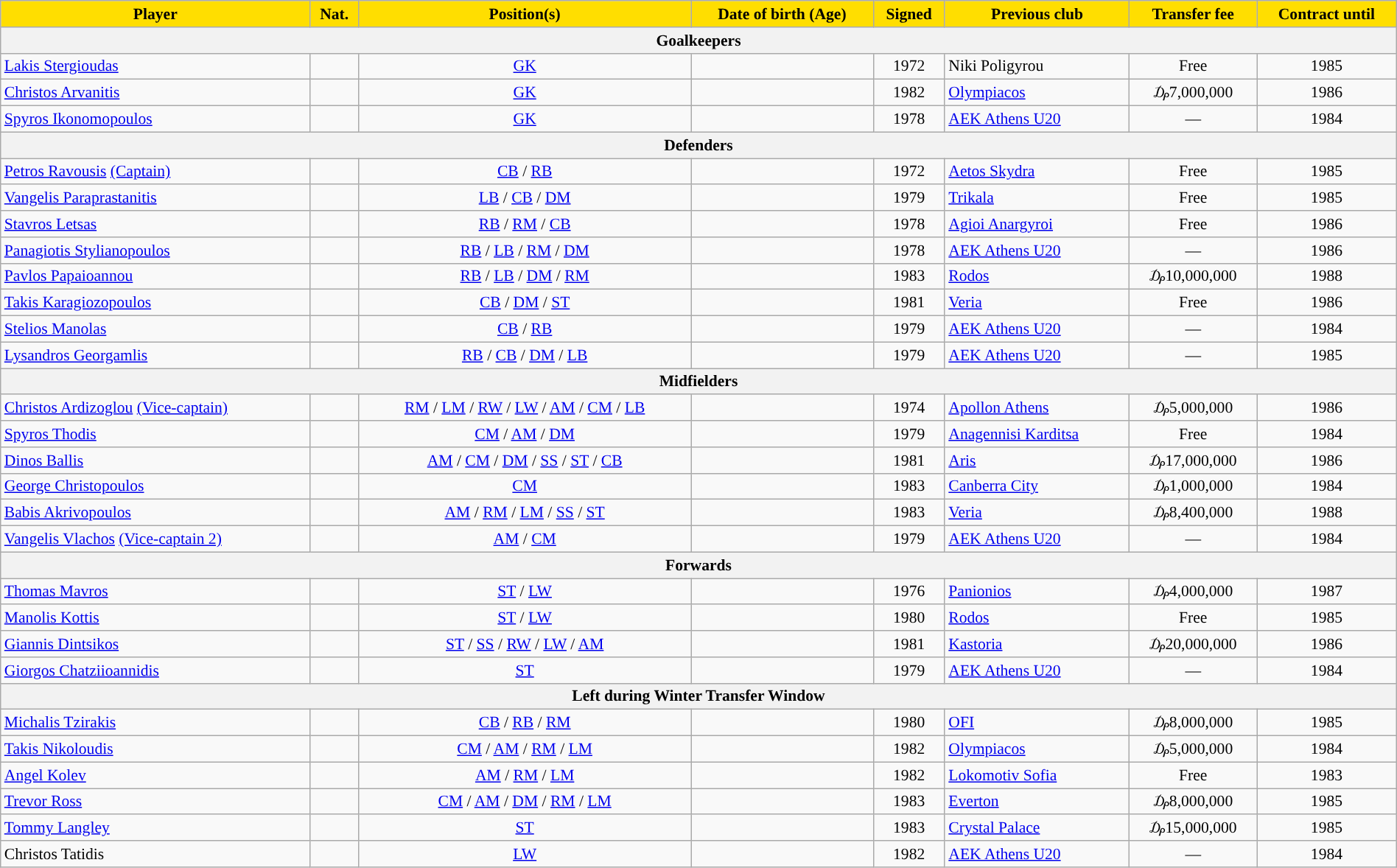<table class="wikitable" style="text-align:center; font-size:90%;width:100%;">
<tr>
<th style="background:#FFDE00">Player</th>
<th style="background:#FFDE00">Nat.</th>
<th style="background:#FFDE00">Position(s)</th>
<th style="background:#FFDE00">Date of birth (Age)</th>
<th style="background:#FFDE00">Signed</th>
<th style="background:#FFDE00">Previous club</th>
<th style="background:#FFDE00">Transfer fee</th>
<th style="background:#FFDE00">Contract until</th>
</tr>
<tr>
<th colspan="8">Goalkeepers</th>
</tr>
<tr>
<td align=left><a href='#'>Lakis Stergioudas</a></td>
<td></td>
<td><a href='#'>GK</a></td>
<td></td>
<td>1972</td>
<td align=left> Niki Poligyrou</td>
<td>Free</td>
<td>1985</td>
</tr>
<tr>
<td align=left><a href='#'>Christos Arvanitis</a></td>
<td></td>
<td><a href='#'>GK</a></td>
<td></td>
<td>1982</td>
<td align=left> <a href='#'>Olympiacos</a></td>
<td>₯7,000,000</td>
<td>1986</td>
</tr>
<tr>
<td align=left><a href='#'>Spyros Ikonomopoulos</a></td>
<td></td>
<td><a href='#'>GK</a></td>
<td></td>
<td>1978</td>
<td align=left> <a href='#'>AEK Athens U20</a></td>
<td>—</td>
<td>1984</td>
</tr>
<tr>
<th colspan="8">Defenders</th>
</tr>
<tr>
<td align=left><a href='#'>Petros Ravousis</a> <a href='#'>(Captain)</a></td>
<td></td>
<td><a href='#'>CB</a> / <a href='#'>RB</a></td>
<td></td>
<td>1972</td>
<td align=left> <a href='#'>Aetos Skydra</a></td>
<td>Free</td>
<td>1985</td>
</tr>
<tr>
<td align=left><a href='#'>Vangelis Paraprastanitis</a></td>
<td></td>
<td><a href='#'>LB</a> / <a href='#'>CB</a> / <a href='#'>DM</a></td>
<td></td>
<td>1979</td>
<td align=left> <a href='#'>Trikala</a></td>
<td>Free</td>
<td>1985</td>
</tr>
<tr>
<td align=left><a href='#'>Stavros Letsas</a></td>
<td></td>
<td><a href='#'>RB</a> / <a href='#'>RM</a> / <a href='#'>CB</a></td>
<td></td>
<td>1978</td>
<td align=left> <a href='#'>Agioi Anargyroi</a></td>
<td>Free</td>
<td>1986</td>
</tr>
<tr>
<td align=left><a href='#'>Panagiotis Stylianopoulos</a></td>
<td></td>
<td><a href='#'>RB</a> / <a href='#'>LB</a> / <a href='#'>RM</a> / <a href='#'>DM</a></td>
<td></td>
<td>1978</td>
<td align=left> <a href='#'>AEK Athens U20</a></td>
<td>—</td>
<td>1986</td>
</tr>
<tr>
<td align=left><a href='#'>Pavlos Papaioannou</a></td>
<td></td>
<td><a href='#'>RB</a> / <a href='#'>LB</a> / <a href='#'>DM</a> / <a href='#'>RM</a></td>
<td></td>
<td>1983</td>
<td align=left> <a href='#'>Rodos</a></td>
<td>₯10,000,000</td>
<td>1988</td>
</tr>
<tr>
<td align=left><a href='#'>Takis Karagiozopoulos</a></td>
<td></td>
<td><a href='#'>CB</a> / <a href='#'>DM</a> / <a href='#'>ST</a></td>
<td></td>
<td>1981</td>
<td align=left> <a href='#'>Veria</a></td>
<td>Free</td>
<td>1986</td>
</tr>
<tr>
<td align=left><a href='#'>Stelios Manolas</a></td>
<td></td>
<td><a href='#'>CB</a> / <a href='#'>RB</a></td>
<td></td>
<td>1979</td>
<td align=left> <a href='#'>AEK Athens U20</a></td>
<td>—</td>
<td>1984</td>
</tr>
<tr>
<td align=left><a href='#'>Lysandros Georgamlis</a></td>
<td></td>
<td><a href='#'>RB</a> / <a href='#'>CB</a> / <a href='#'>DM</a> / <a href='#'>LB</a></td>
<td></td>
<td>1979</td>
<td align=left> <a href='#'>AEK Athens U20</a></td>
<td>—</td>
<td>1985</td>
</tr>
<tr>
<th colspan="8">Midfielders</th>
</tr>
<tr>
<td align=left><a href='#'>Christos Ardizoglou</a> <a href='#'>(Vice-captain)</a></td>
<td></td>
<td><a href='#'>RM</a> / <a href='#'>LM</a> / <a href='#'>RW</a> / <a href='#'>LW</a>  / <a href='#'>AM</a> / <a href='#'>CM</a> / <a href='#'>LB</a></td>
<td></td>
<td>1974</td>
<td align=left> <a href='#'>Apollon Athens</a></td>
<td>₯5,000,000</td>
<td>1986</td>
</tr>
<tr>
<td align=left><a href='#'>Spyros Thodis</a></td>
<td></td>
<td><a href='#'>CM</a> / <a href='#'>AM</a> / <a href='#'>DM</a></td>
<td></td>
<td>1979</td>
<td align=left> <a href='#'>Anagennisi Karditsa</a></td>
<td>Free</td>
<td>1984</td>
</tr>
<tr>
<td align=left><a href='#'>Dinos Ballis</a></td>
<td></td>
<td><a href='#'>AM</a> / <a href='#'>CM</a> / <a href='#'>DM</a> / <a href='#'>SS</a> / <a href='#'>ST</a> / <a href='#'>CB</a></td>
<td></td>
<td>1981</td>
<td align=left> <a href='#'>Aris</a></td>
<td>₯17,000,000</td>
<td>1986</td>
</tr>
<tr>
<td align=left><a href='#'>George Christopoulos</a></td>
<td></td>
<td><a href='#'>CM</a></td>
<td></td>
<td>1983</td>
<td align=left> <a href='#'>Canberra City</a></td>
<td>₯1,000,000</td>
<td>1984</td>
</tr>
<tr>
<td align=left><a href='#'>Babis Akrivopoulos</a></td>
<td></td>
<td><a href='#'>AM</a> / <a href='#'>RM</a> / <a href='#'>LM</a> / <a href='#'>SS</a> / <a href='#'>ST</a></td>
<td></td>
<td>1983</td>
<td align=left> <a href='#'>Veria</a></td>
<td>₯8,400,000</td>
<td>1988</td>
</tr>
<tr>
<td align=left><a href='#'>Vangelis Vlachos</a> <a href='#'>(Vice-captain 2)</a></td>
<td></td>
<td><a href='#'>AM</a> / <a href='#'>CM</a></td>
<td></td>
<td>1979</td>
<td align=left> <a href='#'>AEK Athens U20</a></td>
<td>—</td>
<td>1984</td>
</tr>
<tr>
<th colspan="8">Forwards</th>
</tr>
<tr>
<td align=left><a href='#'>Thomas Mavros</a></td>
<td></td>
<td><a href='#'>ST</a> / <a href='#'>LW</a></td>
<td></td>
<td>1976</td>
<td align=left> <a href='#'>Panionios</a></td>
<td>₯4,000,000</td>
<td>1987</td>
</tr>
<tr>
<td align=left><a href='#'>Manolis Kottis</a></td>
<td></td>
<td><a href='#'>ST</a> / <a href='#'>LW</a></td>
<td></td>
<td>1980</td>
<td align=left> <a href='#'>Rodos</a></td>
<td>Free</td>
<td>1985</td>
</tr>
<tr>
<td align=left><a href='#'>Giannis Dintsikos</a></td>
<td></td>
<td><a href='#'>ST</a> / <a href='#'>SS</a> / <a href='#'>RW</a> / <a href='#'>LW</a> / <a href='#'>AM</a></td>
<td></td>
<td>1981</td>
<td align=left> <a href='#'>Kastoria</a></td>
<td>₯20,000,000</td>
<td>1986</td>
</tr>
<tr>
<td align=left><a href='#'>Giorgos Chatziioannidis</a></td>
<td></td>
<td><a href='#'>ST</a></td>
<td></td>
<td>1979</td>
<td align=left> <a href='#'>AEK Athens U20</a></td>
<td>—</td>
<td>1984</td>
</tr>
<tr>
<th colspan="8">Left during Winter Transfer Window</th>
</tr>
<tr>
<td align=left><a href='#'>Michalis Tzirakis</a></td>
<td></td>
<td><a href='#'>CB</a> / <a href='#'>RB</a> / <a href='#'>RM</a></td>
<td></td>
<td>1980</td>
<td align=left> <a href='#'>OFI</a></td>
<td>₯8,000,000</td>
<td>1985</td>
</tr>
<tr>
<td align=left><a href='#'>Takis Nikoloudis</a></td>
<td></td>
<td><a href='#'>CM</a> / <a href='#'>AM</a> / <a href='#'>RM</a> / <a href='#'>LM</a></td>
<td></td>
<td>1982</td>
<td align=left> <a href='#'>Olympiacos</a></td>
<td>₯5,000,000</td>
<td>1984</td>
</tr>
<tr>
<td align=left><a href='#'>Angel Kolev</a></td>
<td></td>
<td><a href='#'>AM</a> / <a href='#'>RM</a> / <a href='#'>LM</a></td>
<td></td>
<td>1982</td>
<td align=left> <a href='#'>Lokomotiv Sofia</a></td>
<td>Free</td>
<td>1983</td>
</tr>
<tr>
<td align=left><a href='#'>Trevor Ross</a></td>
<td></td>
<td><a href='#'>CM</a>  / <a href='#'>AM</a> / <a href='#'>DM</a> / <a href='#'>RM</a> / <a href='#'>LM</a></td>
<td></td>
<td>1983</td>
<td align=left> <a href='#'>Everton</a></td>
<td>₯8,000,000</td>
<td>1985</td>
</tr>
<tr>
<td align=left><a href='#'>Tommy Langley</a></td>
<td></td>
<td><a href='#'>ST</a></td>
<td></td>
<td>1983</td>
<td align=left> <a href='#'>Crystal Palace</a></td>
<td>₯15,000,000</td>
<td>1985</td>
</tr>
<tr>
<td align=left>Christos Tatidis</td>
<td></td>
<td><a href='#'>LW</a></td>
<td></td>
<td>1982</td>
<td align=left> <a href='#'>AEK Athens U20</a></td>
<td>—</td>
<td>1984</td>
</tr>
</table>
